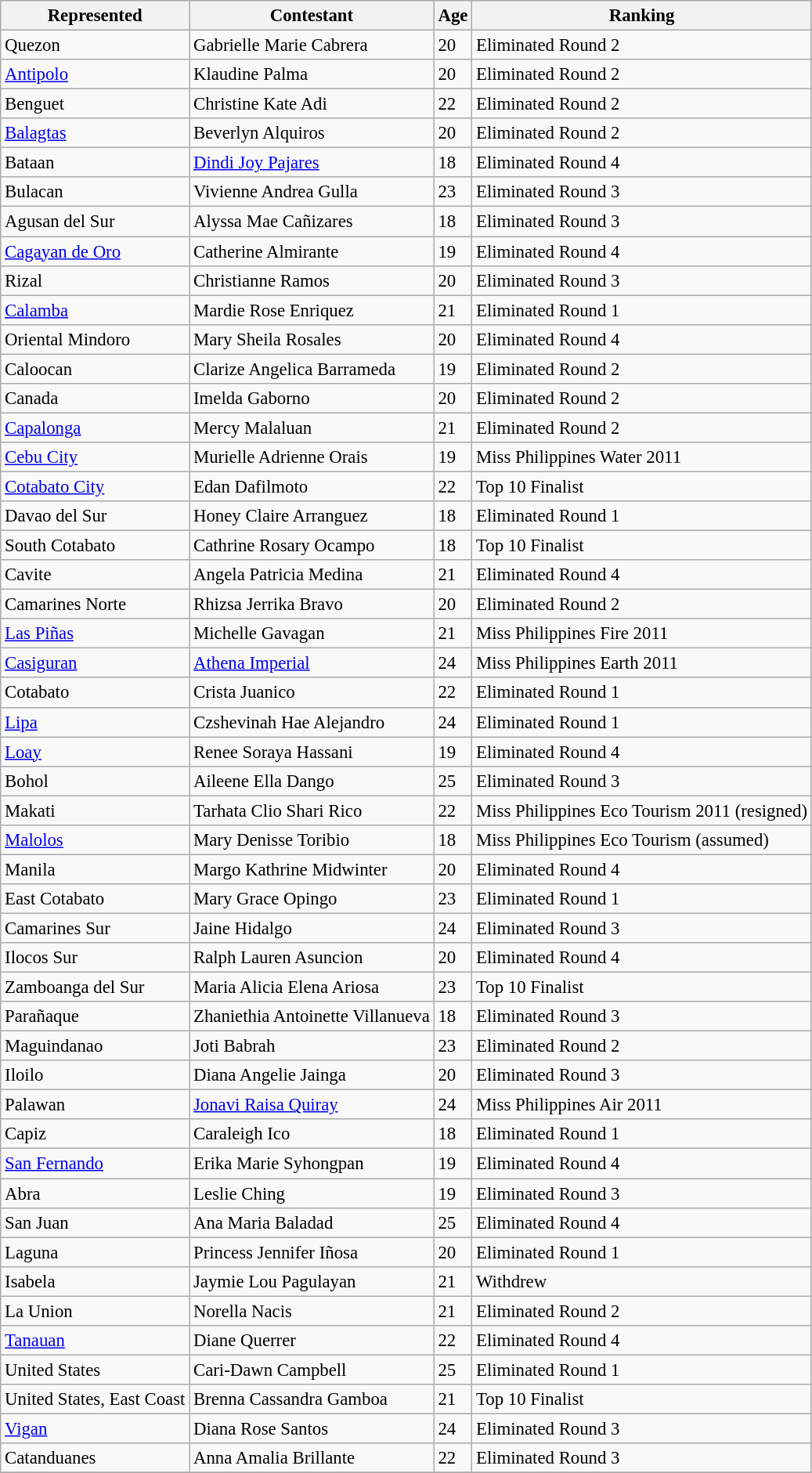<table class="wikitable sortable" style="font-size: 95%;">
<tr>
<th>Represented</th>
<th>Contestant</th>
<th>Age</th>
<th>Ranking</th>
</tr>
<tr>
<td>Quezon</td>
<td>Gabrielle Marie Cabrera</td>
<td>20</td>
<td>Eliminated Round 2</td>
</tr>
<tr>
<td><a href='#'>Antipolo</a></td>
<td>Klaudine Palma</td>
<td>20</td>
<td>Eliminated Round 2</td>
</tr>
<tr>
<td>Benguet</td>
<td>Christine Kate Adi</td>
<td>22</td>
<td>Eliminated Round 2</td>
</tr>
<tr>
<td><a href='#'>Balagtas</a></td>
<td>Beverlyn Alquiros</td>
<td>20</td>
<td>Eliminated Round 2</td>
</tr>
<tr>
<td>Bataan</td>
<td><a href='#'>Dindi Joy Pajares</a></td>
<td>18</td>
<td>Eliminated Round 4</td>
</tr>
<tr>
<td>Bulacan</td>
<td>Vivienne Andrea Gulla</td>
<td>23</td>
<td>Eliminated Round 3</td>
</tr>
<tr>
<td>Agusan del Sur</td>
<td>Alyssa Mae Cañizares</td>
<td>18</td>
<td>Eliminated Round 3</td>
</tr>
<tr>
<td><a href='#'>Cagayan de Oro</a></td>
<td>Catherine Almirante</td>
<td>19</td>
<td>Eliminated Round 4</td>
</tr>
<tr>
<td>Rizal</td>
<td>Christianne Ramos</td>
<td>20</td>
<td>Eliminated Round 3</td>
</tr>
<tr>
<td><a href='#'>Calamba</a></td>
<td>Mardie Rose Enriquez</td>
<td>21</td>
<td>Eliminated Round 1</td>
</tr>
<tr>
<td>Oriental Mindoro</td>
<td>Mary Sheila Rosales</td>
<td>20</td>
<td>Eliminated Round 4</td>
</tr>
<tr>
<td>Caloocan</td>
<td>Clarize Angelica Barrameda</td>
<td>19</td>
<td>Eliminated Round 2</td>
</tr>
<tr>
<td>Canada</td>
<td>Imelda Gaborno</td>
<td>20</td>
<td>Eliminated Round 2</td>
</tr>
<tr>
<td><a href='#'>Capalonga</a></td>
<td>Mercy Malaluan</td>
<td>21</td>
<td>Eliminated Round 2</td>
</tr>
<tr>
<td><a href='#'>Cebu City</a></td>
<td>Murielle Adrienne Orais</td>
<td>19</td>
<td>Miss Philippines Water 2011</td>
</tr>
<tr>
<td><a href='#'>Cotabato City</a></td>
<td>Edan Dafilmoto</td>
<td>22</td>
<td>Top 10 Finalist</td>
</tr>
<tr>
<td>Davao del Sur</td>
<td>Honey Claire Arranguez</td>
<td>18</td>
<td>Eliminated Round 1</td>
</tr>
<tr>
<td>South Cotabato</td>
<td>Cathrine Rosary Ocampo</td>
<td>18</td>
<td>Top 10 Finalist</td>
</tr>
<tr>
<td>Cavite</td>
<td>Angela Patricia Medina</td>
<td>21</td>
<td>Eliminated Round 4</td>
</tr>
<tr>
<td>Camarines Norte</td>
<td>Rhizsa Jerrika Bravo</td>
<td>20</td>
<td>Eliminated Round 2</td>
</tr>
<tr>
<td><a href='#'>Las Piñas</a></td>
<td>Michelle Gavagan</td>
<td>21</td>
<td>Miss Philippines Fire 2011</td>
</tr>
<tr>
<td><a href='#'>Casiguran</a></td>
<td><a href='#'>Athena Imperial</a></td>
<td>24</td>
<td>Miss Philippines Earth 2011</td>
</tr>
<tr>
<td>Cotabato</td>
<td>Crista Juanico</td>
<td>22</td>
<td>Eliminated Round 1</td>
</tr>
<tr>
<td><a href='#'>Lipa</a></td>
<td>Czshevinah Hae Alejandro</td>
<td>24</td>
<td>Eliminated Round 1</td>
</tr>
<tr>
<td><a href='#'>Loay</a></td>
<td>Renee Soraya Hassani</td>
<td>19</td>
<td>Eliminated Round 4</td>
</tr>
<tr>
<td>Bohol</td>
<td>Aileene Ella Dango</td>
<td>25</td>
<td>Eliminated Round 3</td>
</tr>
<tr>
<td>Makati</td>
<td>Tarhata Clio Shari Rico</td>
<td>22</td>
<td>Miss Philippines Eco Tourism 2011 (resigned)</td>
</tr>
<tr>
<td><a href='#'>Malolos</a></td>
<td>Mary Denisse Toribio</td>
<td>18</td>
<td>Miss Philippines Eco Tourism (assumed)</td>
</tr>
<tr>
<td>Manila</td>
<td>Margo Kathrine Midwinter</td>
<td>20</td>
<td>Eliminated Round 4</td>
</tr>
<tr>
<td>East Cotabato</td>
<td>Mary Grace Opingo</td>
<td>23</td>
<td>Eliminated Round 1</td>
</tr>
<tr>
<td>Camarines Sur</td>
<td>Jaine Hidalgo</td>
<td>24</td>
<td>Eliminated Round 3</td>
</tr>
<tr>
<td>Ilocos Sur</td>
<td>Ralph Lauren Asuncion</td>
<td>20</td>
<td>Eliminated Round 4</td>
</tr>
<tr>
<td>Zamboanga del Sur</td>
<td>Maria Alicia Elena Ariosa</td>
<td>23</td>
<td>Top 10 Finalist</td>
</tr>
<tr>
<td>Parañaque</td>
<td>Zhaniethia Antoinette Villanueva</td>
<td>18</td>
<td>Eliminated Round 3</td>
</tr>
<tr>
<td>Maguindanao</td>
<td>Joti Babrah</td>
<td>23</td>
<td>Eliminated Round 2</td>
</tr>
<tr>
<td>Iloilo</td>
<td>Diana Angelie Jainga</td>
<td>20</td>
<td>Eliminated Round 3</td>
</tr>
<tr>
<td>Palawan</td>
<td><a href='#'>Jonavi Raisa Quiray</a></td>
<td>24</td>
<td>Miss Philippines Air 2011</td>
</tr>
<tr>
<td>Capiz</td>
<td>Caraleigh Ico</td>
<td>18</td>
<td>Eliminated Round 1</td>
</tr>
<tr>
<td><a href='#'>San Fernando</a></td>
<td>Erika Marie Syhongpan</td>
<td>19</td>
<td>Eliminated Round 4</td>
</tr>
<tr>
<td>Abra</td>
<td>Leslie Ching</td>
<td>19</td>
<td>Eliminated Round 3</td>
</tr>
<tr>
<td>San Juan</td>
<td>Ana Maria Baladad</td>
<td>25</td>
<td>Eliminated Round 4</td>
</tr>
<tr>
<td>Laguna</td>
<td>Princess Jennifer Iñosa</td>
<td>20</td>
<td>Eliminated Round 1</td>
</tr>
<tr>
<td>Isabela</td>
<td>Jaymie Lou Pagulayan</td>
<td>21</td>
<td>Withdrew</td>
</tr>
<tr>
<td>La Union</td>
<td>Norella Nacis</td>
<td>21</td>
<td>Eliminated Round 2</td>
</tr>
<tr>
<td><a href='#'>Tanauan</a></td>
<td>Diane Querrer</td>
<td>22</td>
<td>Eliminated Round 4</td>
</tr>
<tr>
<td>United States</td>
<td>Cari-Dawn Campbell</td>
<td>25</td>
<td>Eliminated Round 1</td>
</tr>
<tr>
<td>United States, East Coast</td>
<td>Brenna Cassandra Gamboa</td>
<td>21</td>
<td>Top 10 Finalist</td>
</tr>
<tr>
<td><a href='#'>Vigan</a></td>
<td>Diana Rose Santos</td>
<td>24</td>
<td>Eliminated Round 3</td>
</tr>
<tr>
<td>Catanduanes</td>
<td>Anna Amalia Brillante</td>
<td>22</td>
<td>Eliminated Round 3</td>
</tr>
<tr>
</tr>
</table>
